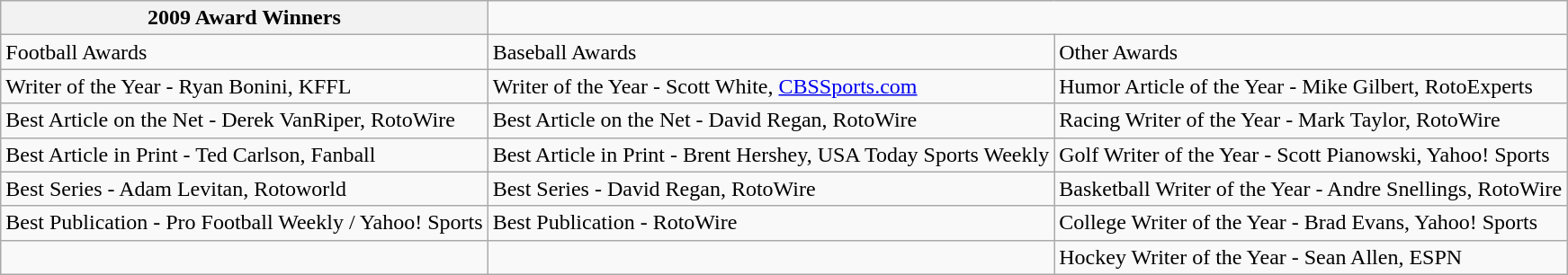<table class="wikitable collapsible collapsed" border="1">
<tr>
<th>2009 Award Winners</th>
</tr>
<tr>
<td>Football Awards</td>
<td>Baseball Awards</td>
<td>Other Awards</td>
</tr>
<tr>
<td>Writer of the Year - Ryan Bonini, KFFL</td>
<td>Writer of the Year - Scott White, <a href='#'>CBSSports.com</a></td>
<td>Humor Article of the Year - Mike Gilbert, RotoExperts</td>
</tr>
<tr>
<td>Best Article on the Net - Derek VanRiper, RotoWire</td>
<td>Best Article on the Net - David Regan, RotoWire</td>
<td>Racing Writer of the Year - Mark Taylor, RotoWire</td>
</tr>
<tr>
<td>Best Article in Print - Ted Carlson, Fanball</td>
<td>Best Article in Print - Brent Hershey, USA Today Sports Weekly</td>
<td>Golf Writer of the Year - Scott Pianowski, Yahoo! Sports</td>
</tr>
<tr>
<td>Best Series - Adam Levitan, Rotoworld</td>
<td>Best Series - David Regan, RotoWire</td>
<td>Basketball Writer of the Year - Andre Snellings, RotoWire </td>
</tr>
<tr>
<td>Best Publication - Pro Football Weekly / Yahoo! Sports</td>
<td>Best Publication - RotoWire</td>
<td>College Writer of the Year - Brad Evans, Yahoo! Sports</td>
</tr>
<tr>
<td></td>
<td></td>
<td>Hockey Writer of the Year - Sean Allen, ESPN</td>
</tr>
</table>
